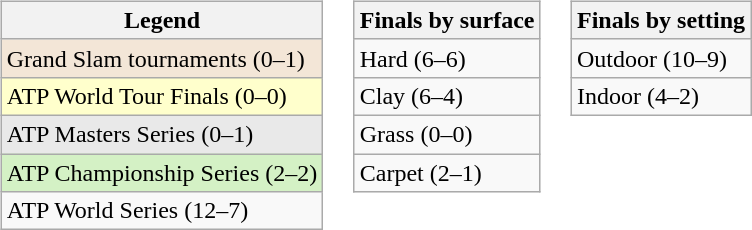<table>
<tr valign="top">
<td><br><table class="wikitable">
<tr>
<th>Legend</th>
</tr>
<tr style="background:#f3e6d7;">
<td>Grand Slam tournaments (0–1)</td>
</tr>
<tr style="background:#ffffcc;">
<td>ATP World Tour Finals (0–0)</td>
</tr>
<tr style="background:#e9e9e9;">
<td>ATP Masters Series (0–1)</td>
</tr>
<tr style="background:#d4f1c5;">
<td>ATP Championship Series (2–2)</td>
</tr>
<tr>
<td>ATP World Series (12–7)</td>
</tr>
</table>
</td>
<td><br><table class="wikitable">
<tr>
<th>Finals by surface</th>
</tr>
<tr>
<td>Hard (6–6)</td>
</tr>
<tr>
<td>Clay (6–4)</td>
</tr>
<tr>
<td>Grass (0–0)</td>
</tr>
<tr>
<td>Carpet (2–1)</td>
</tr>
</table>
</td>
<td><br><table class="wikitable">
<tr>
<th>Finals by setting</th>
</tr>
<tr>
<td>Outdoor (10–9)</td>
</tr>
<tr>
<td>Indoor (4–2)</td>
</tr>
</table>
</td>
</tr>
</table>
